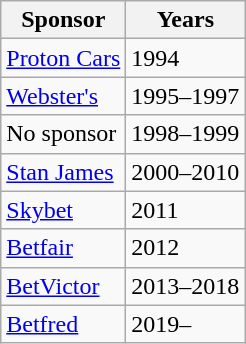<table class="wikitable">
<tr>
<th>Sponsor</th>
<th>Years</th>
</tr>
<tr>
<td><a href='#'>Proton Cars</a></td>
<td>1994</td>
</tr>
<tr>
<td><a href='#'>Webster's</a></td>
<td>1995–1997</td>
</tr>
<tr>
<td>No sponsor</td>
<td>1998–1999</td>
</tr>
<tr>
<td><a href='#'>Stan James</a></td>
<td>2000–2010</td>
</tr>
<tr>
<td><a href='#'>Skybet</a></td>
<td>2011</td>
</tr>
<tr>
<td><a href='#'>Betfair</a></td>
<td>2012</td>
</tr>
<tr>
<td><a href='#'>BetVictor</a></td>
<td>2013–2018</td>
</tr>
<tr>
<td><a href='#'>Betfred</a></td>
<td>2019–</td>
</tr>
</table>
